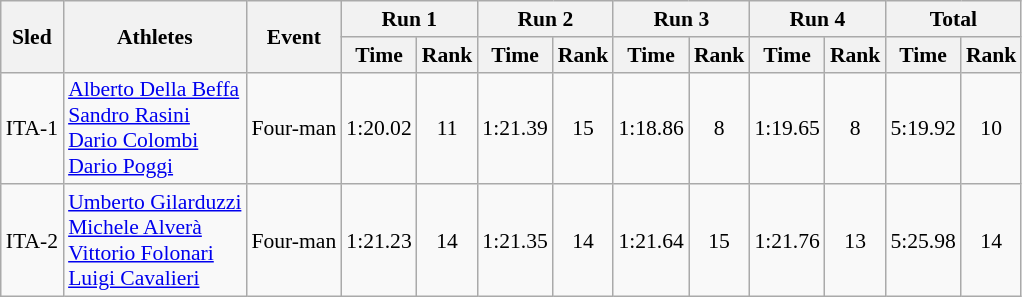<table class="wikitable" border="1" style="font-size:90%">
<tr>
<th rowspan="2">Sled</th>
<th rowspan="2">Athletes</th>
<th rowspan="2">Event</th>
<th colspan="2">Run 1</th>
<th colspan="2">Run 2</th>
<th colspan="2">Run 3</th>
<th colspan="2">Run 4</th>
<th colspan="2">Total</th>
</tr>
<tr>
<th>Time</th>
<th>Rank</th>
<th>Time</th>
<th>Rank</th>
<th>Time</th>
<th>Rank</th>
<th>Time</th>
<th>Rank</th>
<th>Time</th>
<th>Rank</th>
</tr>
<tr>
<td align="center">ITA-1</td>
<td><a href='#'>Alberto Della Beffa</a><br><a href='#'>Sandro Rasini</a><br><a href='#'>Dario Colombi</a><br><a href='#'>Dario Poggi</a></td>
<td>Four-man</td>
<td align="center">1:20.02</td>
<td align="center">11</td>
<td align="center">1:21.39</td>
<td align="center">15</td>
<td align="center">1:18.86</td>
<td align="center">8</td>
<td align="center">1:19.65</td>
<td align="center">8</td>
<td align="center">5:19.92</td>
<td align="center">10</td>
</tr>
<tr>
<td align="center">ITA-2</td>
<td><a href='#'>Umberto Gilarduzzi</a><br><a href='#'>Michele Alverà</a><br><a href='#'>Vittorio Folonari</a><br><a href='#'>Luigi Cavalieri</a></td>
<td>Four-man</td>
<td align="center">1:21.23</td>
<td align="center">14</td>
<td align="center">1:21.35</td>
<td align="center">14</td>
<td align="center">1:21.64</td>
<td align="center">15</td>
<td align="center">1:21.76</td>
<td align="center">13</td>
<td align="center">5:25.98</td>
<td align="center">14</td>
</tr>
</table>
